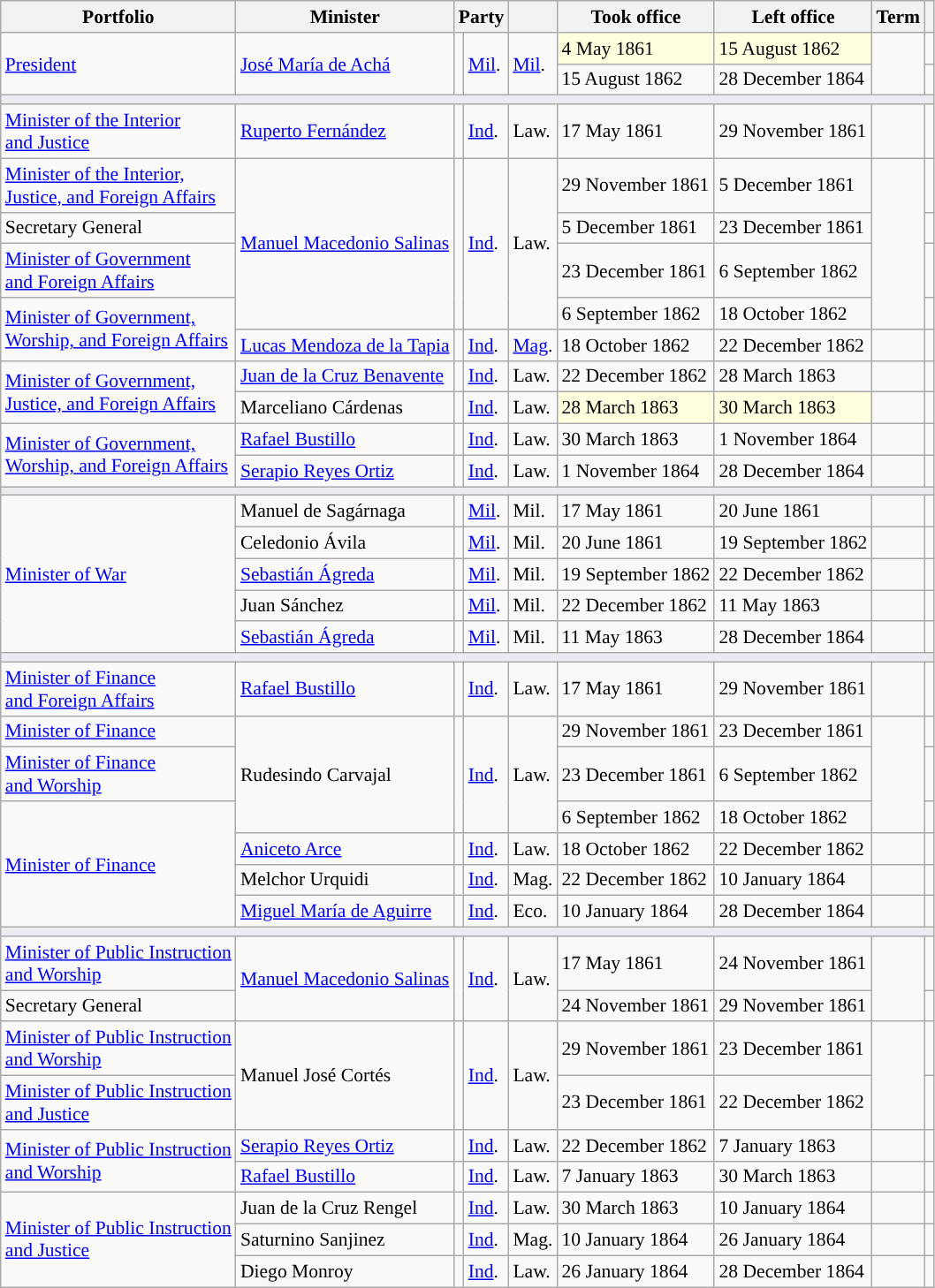<table class="wikitable" style="font-size: 90%;">
<tr>
<th>Portfolio</th>
<th>Minister</th>
<th colspan="2">Party</th>
<th></th>
<th>Took office</th>
<th>Left office</th>
<th>Term</th>
<th></th>
</tr>
<tr>
<td rowspan=2><a href='#'>President</a></td>
<td rowspan=2><a href='#'>José María de Achá</a></td>
<td rowspan=2 style="background-color:"></td>
<td rowspan=2><a href='#'>Mil</a>.</td>
<td rowspan=2><a href='#'>Mil</a>.</td>
<td style="background-color:#FFFFE0;">4 May 1861</td>
<td style="background-color:#FFFFE0;">15 August 1862</td>
<td rowspan=2></td>
<td></td>
</tr>
<tr>
<td>15 August 1862</td>
<td>28 December 1864</td>
<td></td>
</tr>
<tr>
<td colspan="9" bgcolor="#EAECF0"></td>
</tr>
<tr>
<td><a href='#'>Minister of the Interior<br>and Justice</a></td>
<td><a href='#'>Ruperto Fernández</a></td>
<td style="background-color:"></td>
<td><a href='#'>Ind</a>.</td>
<td>Law.</td>
<td>17 May 1861</td>
<td>29 November 1861</td>
<td></td>
<td></td>
</tr>
<tr>
<td><a href='#'>Minister of the Interior,<br>Justice, and Foreign Affairs</a></td>
<td rowspan=4><a href='#'>Manuel Macedonio Salinas</a></td>
<td rowspan=4 style="background-color:"></td>
<td rowspan=4><a href='#'>Ind</a>.</td>
<td rowspan=4>Law.</td>
<td>29 November 1861</td>
<td>5 December 1861</td>
<td rowspan=4></td>
<td></td>
</tr>
<tr>
<td>Secretary General</td>
<td>5 December 1861</td>
<td>23 December 1861</td>
<td></td>
</tr>
<tr>
<td><a href='#'>Minister of Government<br>and Foreign Affairs</a></td>
<td>23 December 1861</td>
<td>6 September 1862</td>
<td></td>
</tr>
<tr>
<td rowspan=2><a href='#'>Minister of Government,<br>Worship, and Foreign Affairs</a></td>
<td>6 September 1862</td>
<td>18 October 1862</td>
<td></td>
</tr>
<tr>
<td><a href='#'>Lucas Mendoza de la Tapia</a></td>
<td style="background-color:"></td>
<td><a href='#'>Ind</a>.</td>
<td><a href='#'>Mag</a>.</td>
<td>18 October 1862</td>
<td>22 December 1862</td>
<td></td>
<td></td>
</tr>
<tr>
<td rowspan=2><a href='#'>Minister of Government,<br>Justice, and Foreign Affairs</a></td>
<td><a href='#'>Juan de la Cruz Benavente</a></td>
<td style="background-color:"></td>
<td><a href='#'>Ind</a>.</td>
<td>Law.</td>
<td>22 December 1862</td>
<td>28 March 1863</td>
<td></td>
<td></td>
</tr>
<tr>
<td>Marceliano Cárdenas</td>
<td style="background-color:"></td>
<td><a href='#'>Ind</a>.</td>
<td>Law.</td>
<td style="background-color:#FFFFE0;">28 March 1863</td>
<td style="background-color:#FFFFE0;">30 March 1863</td>
<td></td>
<td></td>
</tr>
<tr>
<td rowspan=2><a href='#'>Minister of Government,<br>Worship, and Foreign Affairs</a></td>
<td><a href='#'>Rafael Bustillo</a></td>
<td style="background-color:"></td>
<td><a href='#'>Ind</a>.</td>
<td>Law.</td>
<td>30 March 1863</td>
<td>1 November 1864</td>
<td></td>
<td></td>
</tr>
<tr>
<td><a href='#'>Serapio Reyes Ortiz</a></td>
<td style="background-color:"></td>
<td><a href='#'>Ind</a>.</td>
<td>Law.</td>
<td>1 November 1864</td>
<td>28 December 1864</td>
<td></td>
<td></td>
</tr>
<tr>
<td colspan="9" bgcolor="#EAECF0"></td>
</tr>
<tr>
<td rowspan=5><a href='#'>Minister of War</a></td>
<td>Manuel de Sagárnaga</td>
<td style="background-color:"></td>
<td><a href='#'>Mil</a>.</td>
<td>Mil.</td>
<td>17 May 1861</td>
<td>20 June 1861</td>
<td></td>
<td></td>
</tr>
<tr>
<td>Celedonio Ávila</td>
<td style="background-color:"></td>
<td><a href='#'>Mil</a>.</td>
<td>Mil.</td>
<td>20 June 1861</td>
<td>19 September 1862</td>
<td></td>
<td></td>
</tr>
<tr>
<td><a href='#'>Sebastián Ágreda</a></td>
<td style="background-color:"></td>
<td><a href='#'>Mil</a>.</td>
<td>Mil.</td>
<td>19 September 1862</td>
<td>22 December 1862</td>
<td></td>
<td></td>
</tr>
<tr>
<td>Juan Sánchez</td>
<td style="background-color:"></td>
<td><a href='#'>Mil</a>.</td>
<td>Mil.</td>
<td>22 December 1862</td>
<td>11 May 1863</td>
<td></td>
<td></td>
</tr>
<tr>
<td><a href='#'>Sebastián Ágreda</a></td>
<td style="background-color:"></td>
<td><a href='#'>Mil</a>.</td>
<td>Mil.</td>
<td>11 May 1863</td>
<td>28 December 1864</td>
<td></td>
<td></td>
</tr>
<tr>
<td colspan="9" bgcolor="#EAECF0"></td>
</tr>
<tr>
<td><a href='#'>Minister of Finance<br>and Foreign Affairs</a></td>
<td><a href='#'>Rafael Bustillo</a></td>
<td style="background-color:"></td>
<td><a href='#'>Ind</a>.</td>
<td>Law.</td>
<td>17 May 1861</td>
<td>29 November 1861</td>
<td></td>
<td></td>
</tr>
<tr>
<td><a href='#'>Minister of Finance</a></td>
<td rowspan=3>Rudesindo Carvajal</td>
<td rowspan=3 style="background-color:"></td>
<td rowspan=3><a href='#'>Ind</a>.</td>
<td rowspan=3>Law.</td>
<td>29 November 1861</td>
<td>23 December 1861</td>
<td rowspan=3></td>
<td></td>
</tr>
<tr>
<td><a href='#'>Minister of Finance<br>and Worship</a></td>
<td>23 December 1861</td>
<td>6 September 1862</td>
<td></td>
</tr>
<tr>
<td rowspan=4><a href='#'>Minister of Finance</a></td>
<td>6 September 1862</td>
<td>18 October 1862</td>
<td></td>
</tr>
<tr>
<td><a href='#'>Aniceto Arce</a></td>
<td style="background-color:"></td>
<td><a href='#'>Ind</a>.</td>
<td>Law.</td>
<td>18 October 1862</td>
<td>22 December 1862</td>
<td></td>
<td></td>
</tr>
<tr>
<td>Melchor Urquidi</td>
<td style="background-color:"></td>
<td><a href='#'>Ind</a>.</td>
<td>Mag.</td>
<td>22 December 1862</td>
<td>10 January 1864</td>
<td></td>
<td></td>
</tr>
<tr>
<td><a href='#'>Miguel María de Aguirre</a></td>
<td style="background-color:"></td>
<td><a href='#'>Ind</a>.</td>
<td>Eco.</td>
<td>10 January 1864</td>
<td>28 December 1864</td>
<td></td>
<td></td>
</tr>
<tr>
<td colspan="9" bgcolor="#EAECF0"></td>
</tr>
<tr>
<td><a href='#'>Minister of Public Instruction<br>and Worship</a></td>
<td rowspan=2><a href='#'>Manuel Macedonio Salinas</a></td>
<td rowspan=2 style="background-color:"></td>
<td rowspan=2><a href='#'>Ind</a>.</td>
<td rowspan=2>Law.</td>
<td>17 May 1861</td>
<td>24 November 1861</td>
<td rowspan=2></td>
<td></td>
</tr>
<tr>
<td>Secretary General</td>
<td>24 November 1861</td>
<td>29 November 1861</td>
<td></td>
</tr>
<tr>
<td><a href='#'>Minister of Public Instruction<br>and Worship</a></td>
<td rowspan=2>Manuel José Cortés</td>
<td rowspan=2 style="background-color:"></td>
<td rowspan=2><a href='#'>Ind</a>.</td>
<td rowspan=2>Law.</td>
<td>29 November 1861</td>
<td>23 December 1861</td>
<td rowspan=2></td>
<td></td>
</tr>
<tr>
<td><a href='#'>Minister of Public Instruction<br>and Justice</a></td>
<td>23 December 1861</td>
<td>22 December 1862</td>
<td></td>
</tr>
<tr>
<td rowspan=2><a href='#'>Minister of Public Instruction<br>and Worship</a></td>
<td><a href='#'>Serapio Reyes Ortiz</a></td>
<td style="background-color:"></td>
<td><a href='#'>Ind</a>.</td>
<td>Law.</td>
<td>22 December 1862</td>
<td>7 January 1863</td>
<td></td>
<td></td>
</tr>
<tr>
<td><a href='#'>Rafael Bustillo</a></td>
<td style="background-color:"></td>
<td><a href='#'>Ind</a>.</td>
<td>Law.</td>
<td>7 January 1863</td>
<td>30 March 1863</td>
<td></td>
<td></td>
</tr>
<tr>
<td rowspan=3><a href='#'>Minister of Public Instruction<br>and Justice</a></td>
<td>Juan de la Cruz Rengel</td>
<td style="background-color:"></td>
<td><a href='#'>Ind</a>.</td>
<td>Law.</td>
<td>30 March 1863</td>
<td>10 January 1864</td>
<td></td>
<td></td>
</tr>
<tr>
<td>Saturnino Sanjinez</td>
<td style="background-color:"></td>
<td><a href='#'>Ind</a>.</td>
<td>Mag.</td>
<td>10 January 1864</td>
<td>26 January 1864</td>
<td></td>
<td></td>
</tr>
<tr>
<td>Diego Monroy</td>
<td style="background-color:"></td>
<td><a href='#'>Ind</a>.</td>
<td>Law.</td>
<td>26 January 1864</td>
<td>28 December 1864</td>
<td></td>
<td></td>
</tr>
</table>
